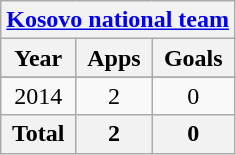<table class="wikitable" style="text-align:center">
<tr>
<th colspan=3><a href='#'>Kosovo national team</a></th>
</tr>
<tr>
<th>Year</th>
<th>Apps</th>
<th>Goals</th>
</tr>
<tr>
</tr>
<tr>
<td>2014</td>
<td>2</td>
<td>0</td>
</tr>
<tr>
<th>Total</th>
<th>2</th>
<th>0</th>
</tr>
</table>
